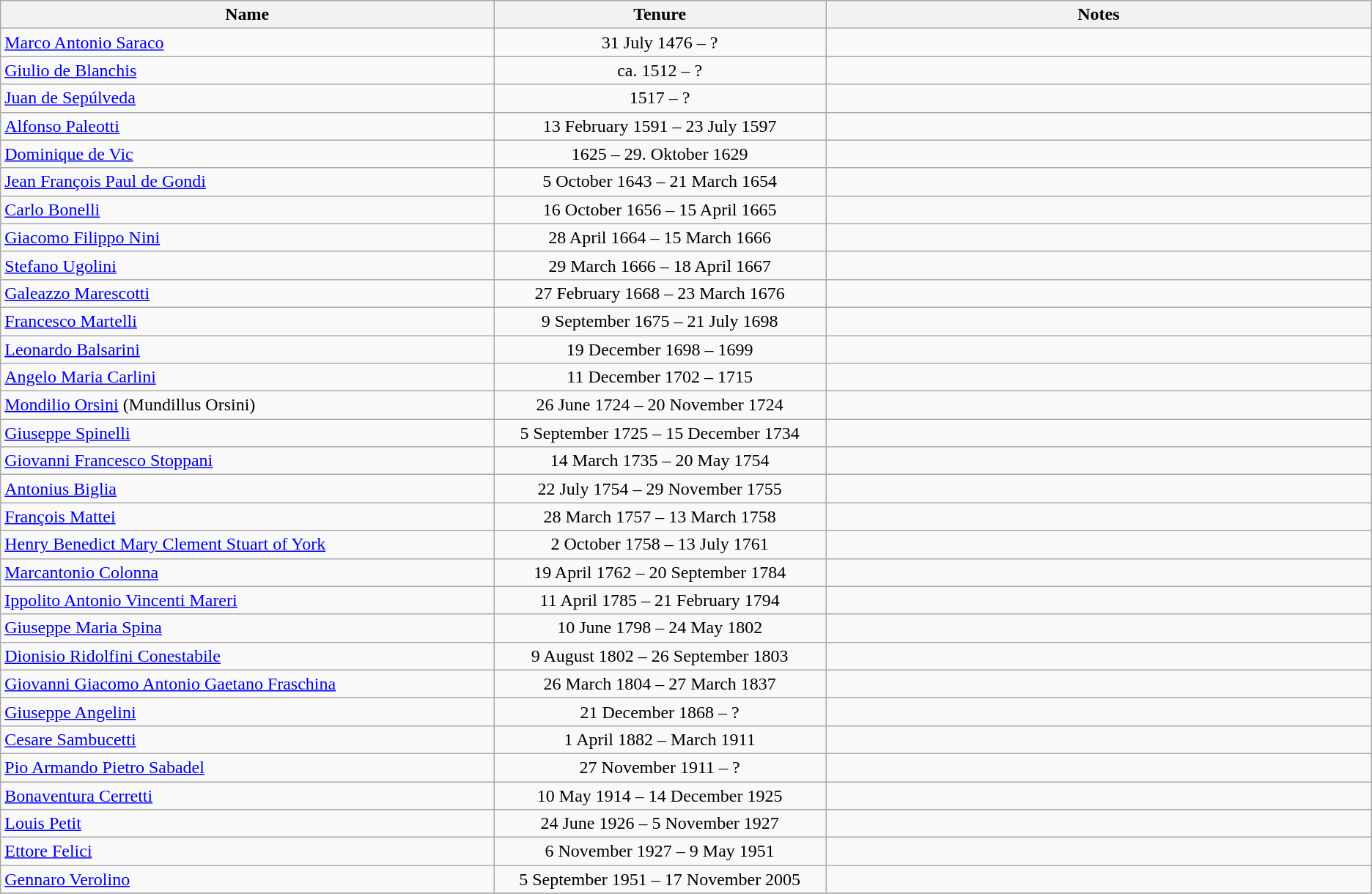<table class="wikitable">
<tr>
<th width="450"><strong>Name</strong></th>
<th width="300"><strong>Tenure</strong></th>
<th width="500"><strong>Notes</strong></th>
</tr>
<tr>
<td><a href='#'>Marco Antonio Saraco</a></td>
<td align="center">31 July 1476 – ?</td>
<td></td>
</tr>
<tr>
<td><a href='#'>Giulio de Blanchis</a></td>
<td align="center">ca. 1512 – ?</td>
<td></td>
</tr>
<tr>
<td><a href='#'>Juan de Sepúlveda</a></td>
<td align="center">1517 – ?</td>
<td></td>
</tr>
<tr>
<td><a href='#'>Alfonso Paleotti</a></td>
<td align="center">13 February 1591 – 23 July 1597</td>
<td></td>
</tr>
<tr>
<td><a href='#'>Dominique de Vic</a></td>
<td align="center">1625 – 29. Oktober 1629</td>
<td></td>
</tr>
<tr>
<td><a href='#'>Jean François Paul de Gondi</a></td>
<td align="center">5 October 1643 – 21 March 1654</td>
<td></td>
</tr>
<tr>
<td><a href='#'>Carlo Bonelli</a></td>
<td align="center">16 October 1656 – 15 April 1665</td>
<td></td>
</tr>
<tr>
<td><a href='#'>Giacomo Filippo Nini</a></td>
<td align="center">28 April 1664 – 15 March 1666</td>
<td></td>
</tr>
<tr>
<td><a href='#'>Stefano Ugolini</a></td>
<td align="center">29 March 1666 – 18 April 1667</td>
<td></td>
</tr>
<tr>
<td><a href='#'>Galeazzo Marescotti</a></td>
<td align="center">27 February 1668 – 23 March 1676</td>
<td></td>
</tr>
<tr>
<td><a href='#'>Francesco Martelli</a></td>
<td align="center">9 September 1675 – 21 July 1698</td>
<td></td>
</tr>
<tr>
<td><a href='#'>Leonardo Balsarini</a></td>
<td align="center">19 December 1698 – 1699</td>
<td></td>
</tr>
<tr>
<td><a href='#'>Angelo Maria Carlini</a></td>
<td align="center">11 December 1702 – 1715</td>
<td></td>
</tr>
<tr>
<td><a href='#'>Mondilio Orsini</a> (Mundillus Orsini)</td>
<td align="center">26 June 1724 – 20 November 1724</td>
<td></td>
</tr>
<tr>
<td><a href='#'>Giuseppe Spinelli</a></td>
<td align="center">5 September 1725 – 15 December 1734</td>
<td></td>
</tr>
<tr>
<td><a href='#'>Giovanni Francesco Stoppani</a></td>
<td align="center">14 March 1735 – 20 May 1754</td>
<td></td>
</tr>
<tr>
<td><a href='#'>Antonius Biglia</a></td>
<td align="center">22 July 1754 – 29 November 1755</td>
<td></td>
</tr>
<tr>
<td><a href='#'>François Mattei</a></td>
<td align="center">28 March 1757 – 13 March 1758</td>
<td></td>
</tr>
<tr>
<td><a href='#'>Henry Benedict Mary Clement Stuart of York</a></td>
<td align="center">2 October 1758 – 13 July 1761</td>
<td></td>
</tr>
<tr>
<td><a href='#'>Marcantonio Colonna</a></td>
<td align="center">19 April 1762 – 20 September 1784</td>
<td></td>
</tr>
<tr>
<td><a href='#'>Ippolito Antonio Vincenti Mareri</a></td>
<td align="center">11 April 1785 – 21 February 1794</td>
<td></td>
</tr>
<tr>
<td><a href='#'>Giuseppe Maria Spina</a></td>
<td align="center">10 June 1798 – 24 May 1802</td>
<td></td>
</tr>
<tr>
<td><a href='#'>Dionisio Ridolfini Conestabile</a></td>
<td align="center">9 August 1802 – 26 September 1803</td>
<td></td>
</tr>
<tr>
<td><a href='#'>Giovanni Giacomo Antonio Gaetano Fraschina</a></td>
<td align="center">26 March 1804 – 27 March 1837</td>
<td></td>
</tr>
<tr>
<td><a href='#'>Giuseppe Angelini</a></td>
<td align="center">21 December 1868 – ?</td>
<td></td>
</tr>
<tr>
<td><a href='#'>Cesare Sambucetti</a></td>
<td align="center">1 April 1882 – March 1911</td>
<td></td>
</tr>
<tr>
<td><a href='#'>Pio Armando Pietro Sabadel</a></td>
<td align="center">27 November 1911 – ?</td>
<td></td>
</tr>
<tr>
<td><a href='#'>Bonaventura Cerretti</a></td>
<td align="center">10 May 1914 – 14 December 1925</td>
<td></td>
</tr>
<tr>
<td><a href='#'>Louis Petit</a></td>
<td align="center">24 June 1926 – 5 November 1927</td>
<td></td>
</tr>
<tr>
<td><a href='#'>Ettore Felici</a></td>
<td align="center">6 November 1927 – 9 May 1951</td>
<td></td>
</tr>
<tr>
<td><a href='#'>Gennaro Verolino</a></td>
<td align="center">5 September 1951 – 17 November 2005</td>
<td></td>
</tr>
<tr>
</tr>
</table>
